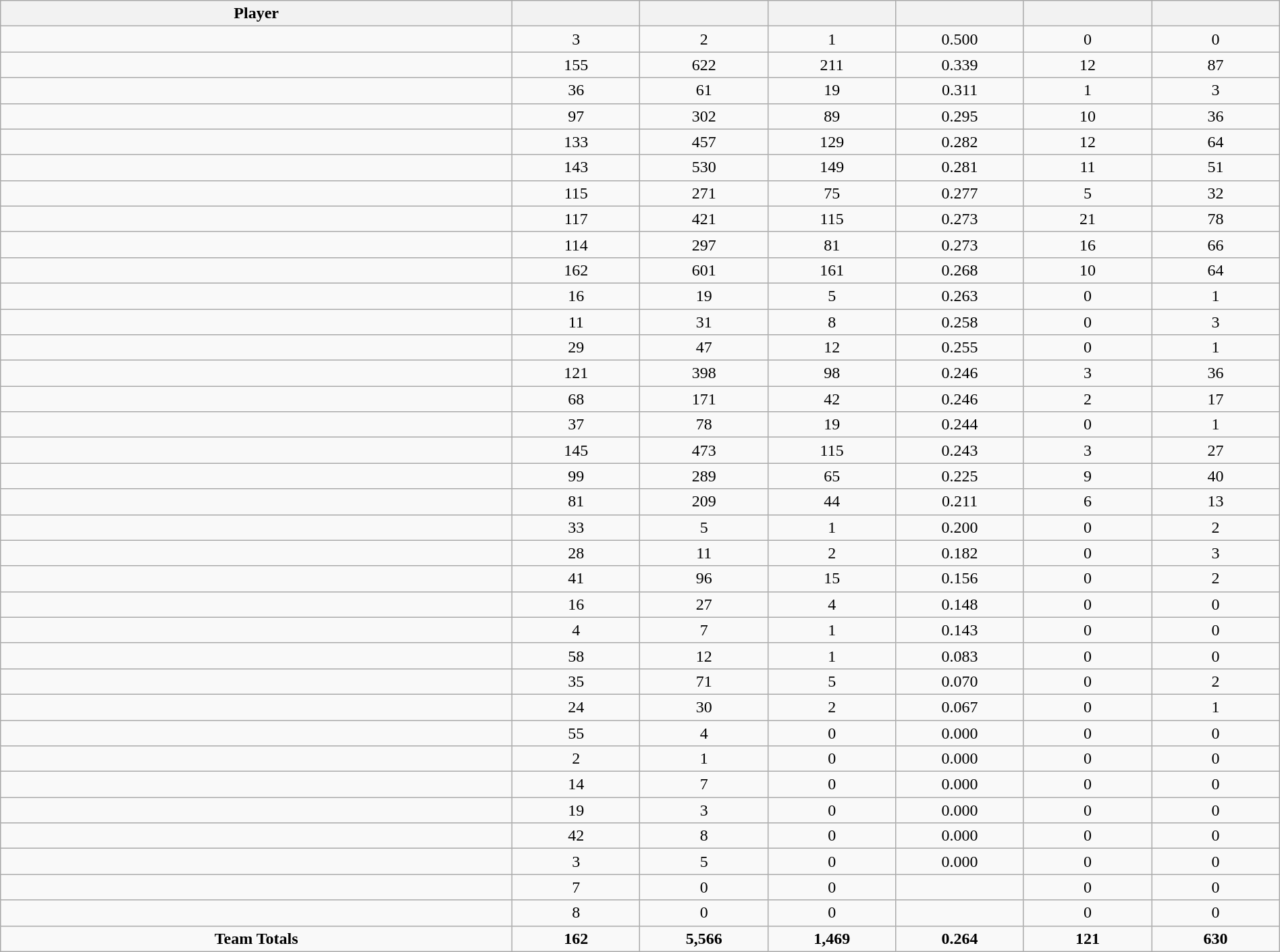<table class="wikitable sortable" style="text-align:center;" width="100%">
<tr>
<th width="40%">Player</th>
<th width="10%"></th>
<th width="10%"></th>
<th width="10%"></th>
<th width="10%"></th>
<th width="10%"></th>
<th width="10%"></th>
</tr>
<tr>
<td></td>
<td>3</td>
<td>2</td>
<td>1</td>
<td>0.500</td>
<td>0</td>
<td>0</td>
</tr>
<tr>
<td></td>
<td>155</td>
<td>622</td>
<td>211</td>
<td>0.339</td>
<td>12</td>
<td>87</td>
</tr>
<tr>
<td></td>
<td>36</td>
<td>61</td>
<td>19</td>
<td>0.311</td>
<td>1</td>
<td>3</td>
</tr>
<tr>
<td></td>
<td>97</td>
<td>302</td>
<td>89</td>
<td>0.295</td>
<td>10</td>
<td>36</td>
</tr>
<tr>
<td></td>
<td>133</td>
<td>457</td>
<td>129</td>
<td>0.282</td>
<td>12</td>
<td>64</td>
</tr>
<tr>
<td></td>
<td>143</td>
<td>530</td>
<td>149</td>
<td>0.281</td>
<td>11</td>
<td>51</td>
</tr>
<tr>
<td></td>
<td>115</td>
<td>271</td>
<td>75</td>
<td>0.277</td>
<td>5</td>
<td>32</td>
</tr>
<tr>
<td></td>
<td>117</td>
<td>421</td>
<td>115</td>
<td>0.273</td>
<td>21</td>
<td>78</td>
</tr>
<tr>
<td></td>
<td>114</td>
<td>297</td>
<td>81</td>
<td>0.273</td>
<td>16</td>
<td>66</td>
</tr>
<tr>
<td></td>
<td>162</td>
<td>601</td>
<td>161</td>
<td>0.268</td>
<td>10</td>
<td>64</td>
</tr>
<tr>
<td></td>
<td>16</td>
<td>19</td>
<td>5</td>
<td>0.263</td>
<td>0</td>
<td>1</td>
</tr>
<tr>
<td></td>
<td>11</td>
<td>31</td>
<td>8</td>
<td>0.258</td>
<td>0</td>
<td>3</td>
</tr>
<tr>
<td></td>
<td>29</td>
<td>47</td>
<td>12</td>
<td>0.255</td>
<td>0</td>
<td>1</td>
</tr>
<tr>
<td></td>
<td>121</td>
<td>398</td>
<td>98</td>
<td>0.246</td>
<td>3</td>
<td>36</td>
</tr>
<tr>
<td></td>
<td>68</td>
<td>171</td>
<td>42</td>
<td>0.246</td>
<td>2</td>
<td>17</td>
</tr>
<tr>
<td></td>
<td>37</td>
<td>78</td>
<td>19</td>
<td>0.244</td>
<td>0</td>
<td>1</td>
</tr>
<tr>
<td></td>
<td>145</td>
<td>473</td>
<td>115</td>
<td>0.243</td>
<td>3</td>
<td>27</td>
</tr>
<tr>
<td></td>
<td>99</td>
<td>289</td>
<td>65</td>
<td>0.225</td>
<td>9</td>
<td>40</td>
</tr>
<tr>
<td></td>
<td>81</td>
<td>209</td>
<td>44</td>
<td>0.211</td>
<td>6</td>
<td>13</td>
</tr>
<tr>
<td></td>
<td>33</td>
<td>5</td>
<td>1</td>
<td>0.200</td>
<td>0</td>
<td>2</td>
</tr>
<tr>
<td></td>
<td>28</td>
<td>11</td>
<td>2</td>
<td>0.182</td>
<td>0</td>
<td>3</td>
</tr>
<tr>
<td></td>
<td>41</td>
<td>96</td>
<td>15</td>
<td>0.156</td>
<td>0</td>
<td>2</td>
</tr>
<tr>
<td></td>
<td>16</td>
<td>27</td>
<td>4</td>
<td>0.148</td>
<td>0</td>
<td>0</td>
</tr>
<tr>
<td></td>
<td>4</td>
<td>7</td>
<td>1</td>
<td>0.143</td>
<td>0</td>
<td>0</td>
</tr>
<tr>
<td></td>
<td>58</td>
<td>12</td>
<td>1</td>
<td>0.083</td>
<td>0</td>
<td>0</td>
</tr>
<tr>
<td></td>
<td>35</td>
<td>71</td>
<td>5</td>
<td>0.070</td>
<td>0</td>
<td>2</td>
</tr>
<tr>
<td></td>
<td>24</td>
<td>30</td>
<td>2</td>
<td>0.067</td>
<td>0</td>
<td>1</td>
</tr>
<tr>
<td></td>
<td>55</td>
<td>4</td>
<td>0</td>
<td>0.000</td>
<td>0</td>
<td>0</td>
</tr>
<tr>
<td></td>
<td>2</td>
<td>1</td>
<td>0</td>
<td>0.000</td>
<td>0</td>
<td>0</td>
</tr>
<tr>
<td></td>
<td>14</td>
<td>7</td>
<td>0</td>
<td>0.000</td>
<td>0</td>
<td>0</td>
</tr>
<tr>
<td></td>
<td>19</td>
<td>3</td>
<td>0</td>
<td>0.000</td>
<td>0</td>
<td>0</td>
</tr>
<tr>
<td></td>
<td>42</td>
<td>8</td>
<td>0</td>
<td>0.000</td>
<td>0</td>
<td>0</td>
</tr>
<tr>
<td></td>
<td>3</td>
<td>5</td>
<td>0</td>
<td>0.000</td>
<td>0</td>
<td>0</td>
</tr>
<tr>
<td></td>
<td>7</td>
<td>0</td>
<td>0</td>
<td></td>
<td>0</td>
<td>0</td>
</tr>
<tr>
<td></td>
<td>8</td>
<td>0</td>
<td>0</td>
<td></td>
<td>0</td>
<td>0</td>
</tr>
<tr>
<td><strong>Team Totals</strong></td>
<td><strong>162</strong></td>
<td><strong>5,566</strong></td>
<td><strong>1,469</strong></td>
<td><strong>0.264</strong></td>
<td><strong>121</strong></td>
<td><strong>630</strong></td>
</tr>
</table>
